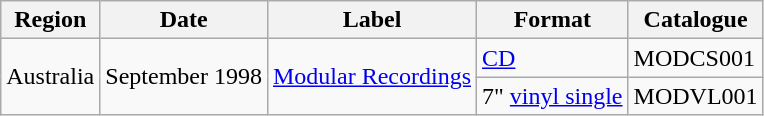<table class="wikitable">
<tr>
<th>Region</th>
<th>Date</th>
<th>Label</th>
<th>Format</th>
<th>Catalogue</th>
</tr>
<tr>
<td rowspan="2">Australia</td>
<td rowspan="2">September 1998</td>
<td rowspan="2"><a href='#'>Modular Recordings</a></td>
<td><a href='#'>CD</a></td>
<td>MODCS001</td>
</tr>
<tr>
<td>7" <a href='#'>vinyl single</a></td>
<td>MODVL001</td>
</tr>
</table>
